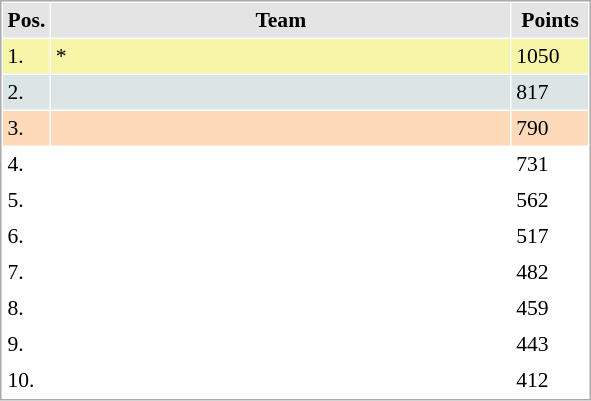<table cellspacing="1" cellpadding="3" style="border:1px solid #aaa; font-size:90%;">
<tr style="background:#e4e4e4;">
<th style="width:10px;">Pos.</th>
<th style="width:300px;">Team</th>
<th style="width:45px;">Points</th>
</tr>
<tr style="background:#f7f6a8;">
<td>1.</td>
<td align="left"><strong></strong>*</td>
<td>1050</td>
</tr>
<tr style="background:#dce5e5;">
<td>2.</td>
<td align="left"></td>
<td>817</td>
</tr>
<tr style="background:#ffdab9;">
<td>3.</td>
<td align="left"></td>
<td>790</td>
</tr>
<tr>
<td>4.</td>
<td align="left"></td>
<td>731</td>
</tr>
<tr>
<td>5.</td>
<td align="left"></td>
<td>562</td>
</tr>
<tr>
<td>6.</td>
<td align="left"></td>
<td>517</td>
</tr>
<tr>
<td>7.</td>
<td align="left"></td>
<td>482</td>
</tr>
<tr>
<td>8.</td>
<td align="left"></td>
<td>459</td>
</tr>
<tr>
<td>9.</td>
<td align="left"></td>
<td>443</td>
</tr>
<tr>
<td>10.</td>
<td align="left"></td>
<td>412</td>
</tr>
</table>
